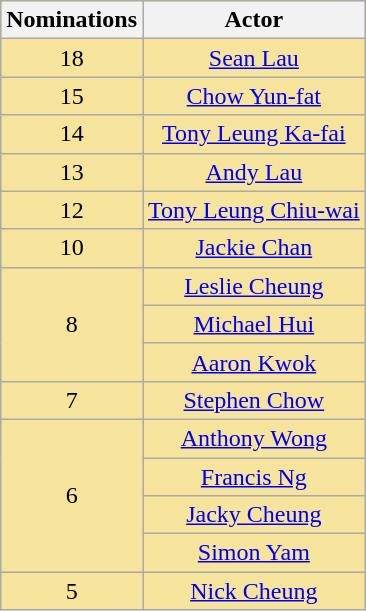<table class="wikitable" rowspan=2 cellpadding="4" style="text-align: center; border:1; background: #f6e39c">
<tr>
<th scope="col" width="55">Nominations</th>
<th scope="col" align="center">Actor</th>
</tr>
<tr>
<td rowspan=1 style="text-align:center">18</td>
<td><a href='#'>Sean Lau</a></td>
</tr>
<tr>
<td rowspan=1 style="text-align:center">15</td>
<td><a href='#'>Chow Yun-fat</a></td>
</tr>
<tr>
<td rowspan=1 style="text-align:center">14</td>
<td><a href='#'>Tony Leung Ka-fai</a></td>
</tr>
<tr>
<td rowspan=1 style="text-align:center">13</td>
<td><a href='#'>Andy Lau</a></td>
</tr>
<tr>
<td rowspan=1 style="text-align:center">12</td>
<td><a href='#'>Tony Leung Chiu-wai</a></td>
</tr>
<tr>
<td rowspan=1 style="text-align:center">10</td>
<td><a href='#'>Jackie Chan</a></td>
</tr>
<tr>
<td rowspan=3 style="text-align:center">8</td>
<td><a href='#'>Leslie Cheung</a></td>
</tr>
<tr>
<td><a href='#'>Michael Hui</a></td>
</tr>
<tr>
<td><a href='#'>Aaron Kwok</a></td>
</tr>
<tr>
<td rowspan=1 style="text-align:center">7</td>
<td><a href='#'>Stephen Chow</a></td>
</tr>
<tr>
<td rowspan=4 style="text-align:center">6</td>
<td><a href='#'>Anthony Wong</a></td>
</tr>
<tr>
<td><a href='#'>Francis Ng</a></td>
</tr>
<tr>
<td><a href='#'>Jacky Cheung</a></td>
</tr>
<tr>
<td><a href='#'>Simon Yam</a></td>
</tr>
<tr>
<td rowspan=1 style="text-align:center">5</td>
<td><a href='#'>Nick Cheung</a></td>
</tr>
</table>
